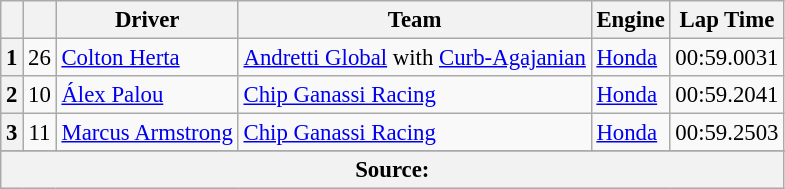<table class="wikitable" style="font-size:95%;">
<tr>
<th></th>
<th></th>
<th>Driver</th>
<th>Team</th>
<th>Engine</th>
<th>Lap Time</th>
</tr>
<tr>
<th>1</th>
<td align="center">26</td>
<td> <a href='#'>Colton Herta</a></td>
<td><a href='#'>Andretti Global</a> with <a href='#'>Curb-Agajanian</a></td>
<td><a href='#'>Honda</a></td>
<td>00:59.0031</td>
</tr>
<tr>
<th>2</th>
<td align="center">10</td>
<td> <a href='#'>Álex Palou</a></td>
<td><a href='#'>Chip Ganassi Racing</a></td>
<td><a href='#'>Honda</a></td>
<td>00:59.2041</td>
</tr>
<tr>
<th>3</th>
<td align="center">11</td>
<td> <a href='#'>Marcus Armstrong</a></td>
<td><a href='#'>Chip Ganassi Racing</a></td>
<td><a href='#'>Honda</a></td>
<td>00:59.2503</td>
</tr>
<tr>
</tr>
<tr class="sortbottom">
<th colspan="6">Source:</th>
</tr>
</table>
